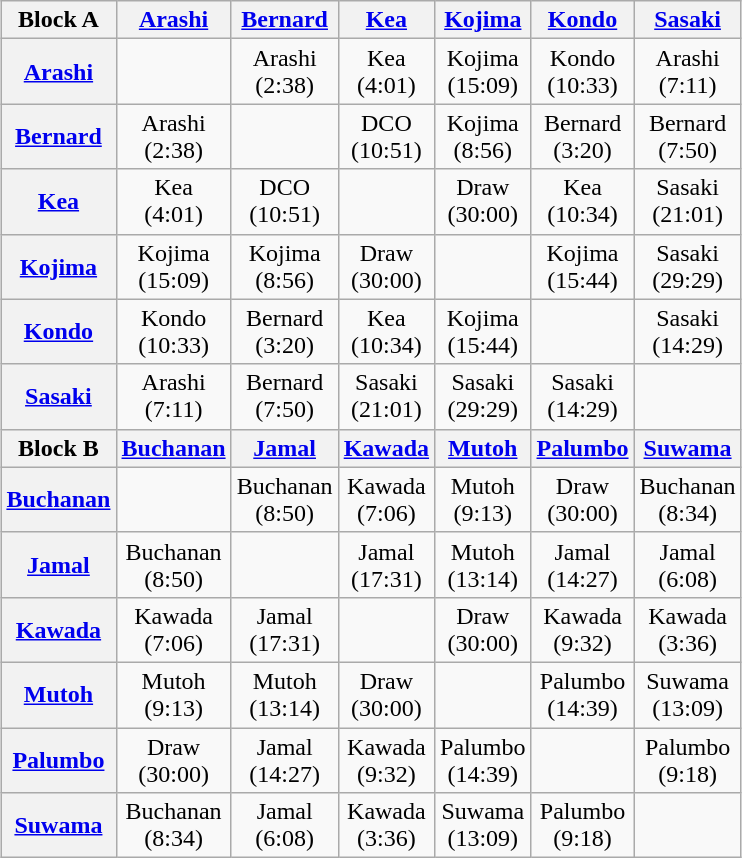<table class="wikitable" style="margin: 1em auto 1em auto;text-align:center;">
<tr>
<th>Block A</th>
<th><a href='#'>Arashi</a></th>
<th><a href='#'>Bernard</a></th>
<th><a href='#'>Kea</a></th>
<th><a href='#'>Kojima</a></th>
<th><a href='#'>Kondo</a></th>
<th><a href='#'>Sasaki</a></th>
</tr>
<tr>
<th><a href='#'>Arashi</a></th>
<td></td>
<td>Arashi<br>(2:38)</td>
<td>Kea<br>(4:01)</td>
<td>Kojima<br>(15:09)</td>
<td>Kondo<br>(10:33)</td>
<td>Arashi<br>(7:11)</td>
</tr>
<tr>
<th><a href='#'>Bernard</a></th>
<td>Arashi<br>(2:38)</td>
<td></td>
<td>DCO<br>(10:51)</td>
<td>Kojima<br>(8:56)</td>
<td>Bernard<br>(3:20)</td>
<td>Bernard<br>(7:50)</td>
</tr>
<tr>
<th><a href='#'>Kea</a></th>
<td>Kea<br>(4:01)</td>
<td>DCO<br>(10:51)</td>
<td></td>
<td>Draw<br>(30:00)</td>
<td>Kea<br>(10:34)</td>
<td>Sasaki<br>(21:01)</td>
</tr>
<tr>
<th><a href='#'>Kojima</a></th>
<td>Kojima<br>(15:09)</td>
<td>Kojima<br>(8:56)</td>
<td>Draw<br>(30:00)</td>
<td></td>
<td>Kojima<br>(15:44)</td>
<td>Sasaki<br>(29:29)</td>
</tr>
<tr>
<th><a href='#'>Kondo</a></th>
<td>Kondo<br>(10:33)</td>
<td>Bernard<br>(3:20)</td>
<td>Kea<br>(10:34)</td>
<td>Kojima<br>(15:44)</td>
<td></td>
<td>Sasaki<br>(14:29)</td>
</tr>
<tr>
<th><a href='#'>Sasaki</a></th>
<td>Arashi<br>(7:11)</td>
<td>Bernard<br>(7:50)</td>
<td>Sasaki<br>(21:01)</td>
<td>Sasaki<br>(29:29)</td>
<td>Sasaki<br>(14:29)</td>
<td></td>
</tr>
<tr>
<th>Block B</th>
<th><a href='#'>Buchanan</a></th>
<th><a href='#'>Jamal</a></th>
<th><a href='#'>Kawada</a></th>
<th><a href='#'>Mutoh</a></th>
<th><a href='#'>Palumbo</a></th>
<th><a href='#'>Suwama</a></th>
</tr>
<tr>
<th><a href='#'>Buchanan</a></th>
<td></td>
<td>Buchanan<br>(8:50)</td>
<td>Kawada<br>(7:06)</td>
<td>Mutoh<br>(9:13)</td>
<td>Draw<br>(30:00)</td>
<td>Buchanan<br>(8:34)</td>
</tr>
<tr>
<th><a href='#'>Jamal</a></th>
<td>Buchanan<br>(8:50)</td>
<td></td>
<td>Jamal<br>(17:31)</td>
<td>Mutoh<br>(13:14)</td>
<td>Jamal<br>(14:27)</td>
<td>Jamal<br>(6:08)</td>
</tr>
<tr>
<th><a href='#'>Kawada</a></th>
<td>Kawada<br>(7:06)</td>
<td>Jamal<br>(17:31)</td>
<td></td>
<td>Draw<br>(30:00)</td>
<td>Kawada<br>(9:32)</td>
<td>Kawada<br>(3:36)</td>
</tr>
<tr>
<th><a href='#'>Mutoh</a></th>
<td>Mutoh<br>(9:13)</td>
<td>Mutoh<br>(13:14)</td>
<td>Draw<br>(30:00)</td>
<td></td>
<td>Palumbo<br>(14:39)</td>
<td>Suwama<br>(13:09)</td>
</tr>
<tr>
<th><a href='#'>Palumbo</a></th>
<td>Draw<br>(30:00)</td>
<td>Jamal<br>(14:27)</td>
<td>Kawada<br>(9:32)</td>
<td>Palumbo<br>(14:39)</td>
<td></td>
<td>Palumbo<br>(9:18)</td>
</tr>
<tr>
<th><a href='#'>Suwama</a></th>
<td>Buchanan<br>(8:34)</td>
<td>Jamal<br>(6:08)</td>
<td>Kawada<br>(3:36)</td>
<td>Suwama<br>(13:09)</td>
<td>Palumbo<br>(9:18)</td>
<td></td>
</tr>
</table>
